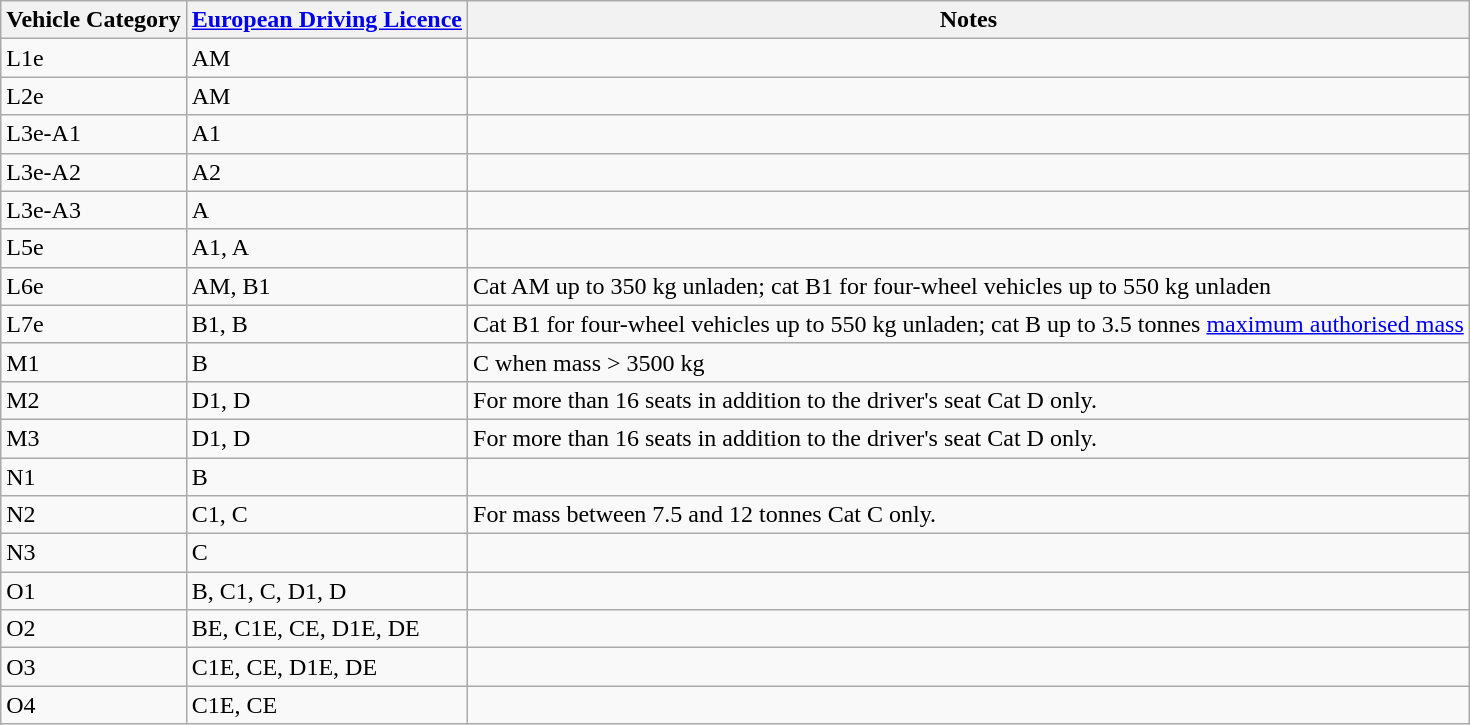<table class="wikitable sortable">
<tr>
<th>Vehicle Category</th>
<th><a href='#'>European Driving Licence</a></th>
<th>Notes</th>
</tr>
<tr>
<td>L1e</td>
<td>AM</td>
<td></td>
</tr>
<tr>
<td>L2e</td>
<td>AM</td>
<td></td>
</tr>
<tr>
<td>L3e-A1</td>
<td>A1</td>
<td></td>
</tr>
<tr>
<td>L3e-A2</td>
<td>A2</td>
<td></td>
</tr>
<tr>
<td>L3e-A3</td>
<td>A</td>
<td></td>
</tr>
<tr>
<td>L5e</td>
<td>A1, A</td>
<td></td>
</tr>
<tr>
<td>L6e</td>
<td>AM, B1</td>
<td>Cat AM up to 350 kg unladen; cat B1 for four-wheel vehicles up to 550 kg unladen</td>
</tr>
<tr>
<td>L7e</td>
<td>B1, B</td>
<td>Cat B1 for four-wheel vehicles up to 550 kg unladen; cat B up to 3.5 tonnes <a href='#'>maximum authorised mass</a></td>
</tr>
<tr>
<td>M1</td>
<td>B</td>
<td>C when mass > 3500 kg</td>
</tr>
<tr>
<td>M2</td>
<td>D1, D</td>
<td>For more than 16 seats in addition to the driver's seat Cat D only.</td>
</tr>
<tr>
<td>M3</td>
<td>D1, D</td>
<td>For more than 16 seats in addition to the driver's seat Cat D only.</td>
</tr>
<tr>
<td>N1</td>
<td>B</td>
<td></td>
</tr>
<tr>
<td>N2</td>
<td>C1, C</td>
<td>For mass between 7.5 and 12 tonnes Cat C only.</td>
</tr>
<tr>
<td>N3</td>
<td>C</td>
<td></td>
</tr>
<tr>
<td>O1</td>
<td>B, C1, C, D1, D</td>
<td></td>
</tr>
<tr>
<td>O2</td>
<td>BE, C1E, CE, D1E, DE</td>
<td></td>
</tr>
<tr>
<td>O3</td>
<td>C1E, CE, D1E, DE</td>
<td></td>
</tr>
<tr>
<td>O4</td>
<td>C1E, CE</td>
<td></td>
</tr>
</table>
